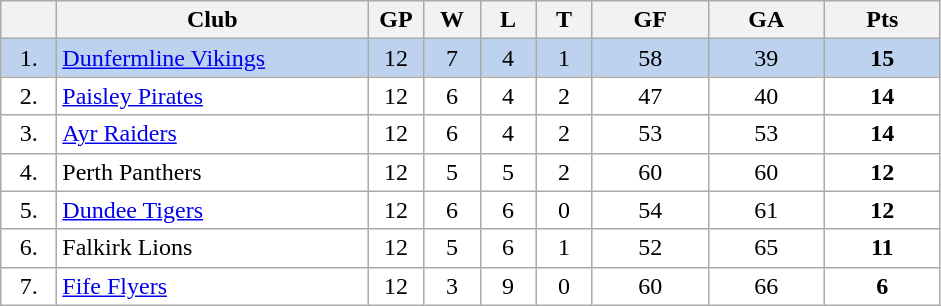<table class="wikitable">
<tr>
<th width="30"></th>
<th width="200">Club</th>
<th width="30">GP</th>
<th width="30">W</th>
<th width="30">L</th>
<th width="30">T</th>
<th width="70">GF</th>
<th width="70">GA</th>
<th width="70">Pts</th>
</tr>
<tr bgcolor="#BCD2EE" align="center">
<td>1.</td>
<td align="left"><a href='#'>Dunfermline Vikings</a></td>
<td>12</td>
<td>7</td>
<td>4</td>
<td>1</td>
<td>58</td>
<td>39</td>
<td><strong>15</strong></td>
</tr>
<tr bgcolor="#FFFFFF" align="center">
<td>2.</td>
<td align="left"><a href='#'>Paisley Pirates</a></td>
<td>12</td>
<td>6</td>
<td>4</td>
<td>2</td>
<td>47</td>
<td>40</td>
<td><strong>14</strong></td>
</tr>
<tr bgcolor="#FFFFFF" align="center">
<td>3.</td>
<td align="left"><a href='#'>Ayr Raiders</a></td>
<td>12</td>
<td>6</td>
<td>4</td>
<td>2</td>
<td>53</td>
<td>53</td>
<td><strong>14</strong></td>
</tr>
<tr bgcolor="#FFFFFF" align="center">
<td>4.</td>
<td align="left">Perth Panthers</td>
<td>12</td>
<td>5</td>
<td>5</td>
<td>2</td>
<td>60</td>
<td>60</td>
<td><strong>12</strong></td>
</tr>
<tr bgcolor="#FFFFFF" align="center">
<td>5.</td>
<td align="left"><a href='#'>Dundee Tigers</a></td>
<td>12</td>
<td>6</td>
<td>6</td>
<td>0</td>
<td>54</td>
<td>61</td>
<td><strong>12</strong></td>
</tr>
<tr bgcolor="#FFFFFF" align="center">
<td>6.</td>
<td align="left">Falkirk Lions</td>
<td>12</td>
<td>5</td>
<td>6</td>
<td>1</td>
<td>52</td>
<td>65</td>
<td><strong>11</strong></td>
</tr>
<tr bgcolor="#FFFFFF" align="center">
<td>7.</td>
<td align="left"><a href='#'>Fife Flyers</a></td>
<td>12</td>
<td>3</td>
<td>9</td>
<td>0</td>
<td>60</td>
<td>66</td>
<td><strong>6</strong></td>
</tr>
</table>
